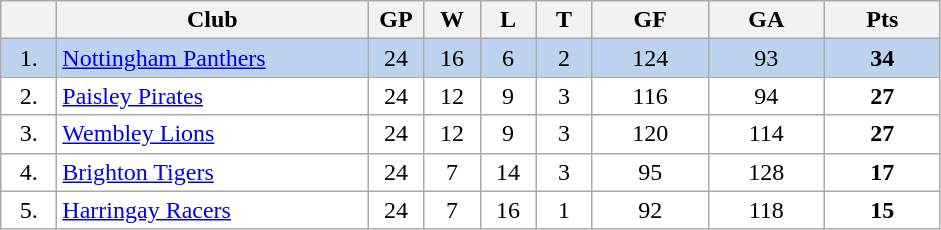<table class="wikitable">
<tr>
<th width="30"></th>
<th width="200">Club</th>
<th width="30">GP</th>
<th width="30">W</th>
<th width="30">L</th>
<th width="30">T</th>
<th width="70">GF</th>
<th width="70">GA</th>
<th width="70">Pts</th>
</tr>
<tr bgcolor="#BCD2EE" align="center">
<td>1.</td>
<td align="left"><a href='#'>Nottingham Panthers</a></td>
<td>24</td>
<td>16</td>
<td>6</td>
<td>2</td>
<td>124</td>
<td>93</td>
<td><strong>34</strong></td>
</tr>
<tr bgcolor="#FFFFFF" align="center">
<td>2.</td>
<td align="left"><a href='#'>Paisley Pirates</a></td>
<td>24</td>
<td>12</td>
<td>9</td>
<td>3</td>
<td>116</td>
<td>94</td>
<td><strong>27</strong></td>
</tr>
<tr bgcolor="#FFFFFF" align="center">
<td>3.</td>
<td align="left"><a href='#'>Wembley Lions</a></td>
<td>24</td>
<td>12</td>
<td>9</td>
<td>3</td>
<td>120</td>
<td>114</td>
<td><strong>27</strong></td>
</tr>
<tr bgcolor="#FFFFFF" align="center">
<td>4.</td>
<td align="left"><a href='#'>Brighton Tigers</a></td>
<td>24</td>
<td>7</td>
<td>14</td>
<td>3</td>
<td>95</td>
<td>128</td>
<td><strong>17</strong></td>
</tr>
<tr bgcolor="#FFFFFF" align="center">
<td>5.</td>
<td align="left"><a href='#'>Harringay Racers</a></td>
<td>24</td>
<td>7</td>
<td>16</td>
<td>1</td>
<td>92</td>
<td>118</td>
<td><strong>15</strong></td>
</tr>
</table>
